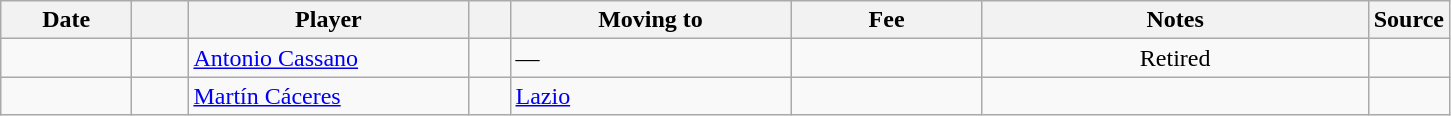<table class="wikitable sortable">
<tr>
<th style="width:80px;">Date</th>
<th style="width:30px;"></th>
<th style="width:180px;">Player</th>
<th style="width:20px;"></th>
<th style="width:180px;">Moving to</th>
<th style="width:120px;" class="unsortable">Fee</th>
<th style="width:250px;" class="unsortable">Notes</th>
<th style="width:20px;">Source</th>
</tr>
<tr>
<td></td>
<td align=center></td>
<td> <a href='#'>Antonio Cassano</a></td>
<td align=center></td>
<td>—</td>
<td align=center></td>
<td align=center>Retired</td>
<td></td>
</tr>
<tr>
<td></td>
<td align=center></td>
<td> <a href='#'>Martín Cáceres</a></td>
<td align=center></td>
<td> <a href='#'>Lazio</a></td>
<td align=center></td>
<td align=center></td>
<td></td>
</tr>
</table>
